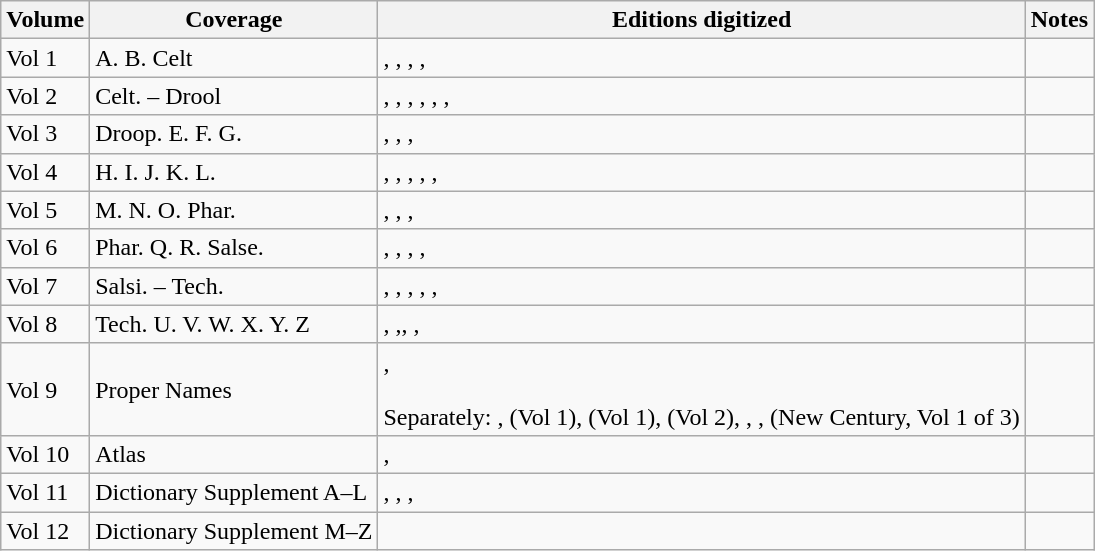<table class="wikitable">
<tr>
<th>Volume</th>
<th>Coverage</th>
<th>Editions digitized</th>
<th>Notes</th>
</tr>
<tr>
<td>Vol 1</td>
<td>A. B. Celt</td>
<td>,  , , , </td>
<td></td>
</tr>
<tr>
<td>Vol 2</td>
<td>Celt. – Drool</td>
<td>, , , , , , </td>
<td></td>
</tr>
<tr>
<td>Vol 3</td>
<td>Droop. E. F. G.</td>
<td>, , , </td>
<td></td>
</tr>
<tr>
<td>Vol 4</td>
<td>H. I. J. K. L.</td>
<td>, , , , , </td>
<td></td>
</tr>
<tr>
<td>Vol 5</td>
<td>M. N. O. Phar.</td>
<td>, , , </td>
<td></td>
</tr>
<tr>
<td>Vol 6</td>
<td>Phar. Q. R. Salse.</td>
<td>, , , , </td>
<td></td>
</tr>
<tr>
<td>Vol 7</td>
<td>Salsi. – Tech.</td>
<td>, , , , , </td>
<td></td>
</tr>
<tr>
<td>Vol 8</td>
<td>Tech. U. V. W. X. Y. Z</td>
<td>, ,, , </td>
<td></td>
</tr>
<tr>
<td>Vol 9</td>
<td>Proper Names</td>
<td>, <br><br>Separately: ,  (Vol 1),  (Vol 1),  (Vol 2), , ,  (New Century, Vol 1 of 3)</td>
<td></td>
</tr>
<tr>
<td>Vol 10</td>
<td>Atlas</td>
<td>, </td>
<td></td>
</tr>
<tr>
<td>Vol 11</td>
<td>Dictionary Supplement A–L</td>
<td>, , , </td>
<td></td>
</tr>
<tr>
<td>Vol 12</td>
<td>Dictionary Supplement M–Z</td>
<td></td>
<td></td>
</tr>
</table>
